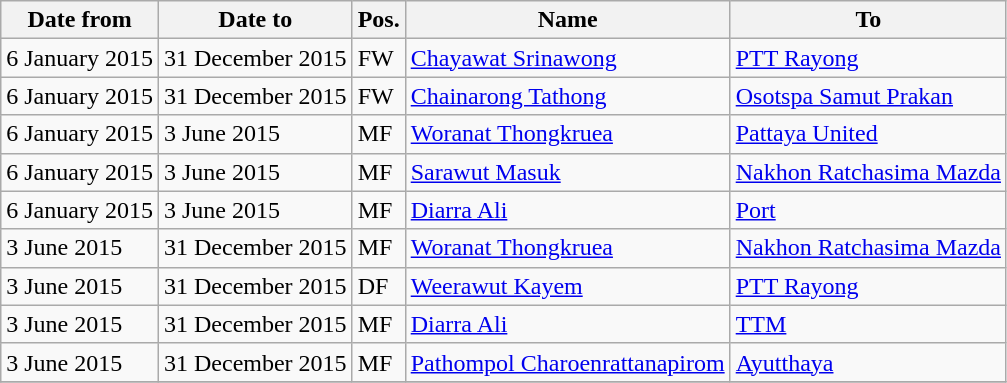<table class="wikitable">
<tr>
<th>Date from</th>
<th>Date to</th>
<th>Pos.</th>
<th>Name</th>
<th>To</th>
</tr>
<tr>
<td>6 January 2015</td>
<td>31 December 2015</td>
<td>FW</td>
<td> <a href='#'>Chayawat Srinawong</a></td>
<td> <a href='#'>PTT Rayong</a></td>
</tr>
<tr>
<td>6 January 2015</td>
<td>31 December 2015</td>
<td>FW</td>
<td> <a href='#'>Chainarong Tathong</a></td>
<td> <a href='#'>Osotspa Samut Prakan</a></td>
</tr>
<tr>
<td>6 January 2015</td>
<td>3 June 2015</td>
<td>MF</td>
<td> <a href='#'>Woranat Thongkruea</a></td>
<td> <a href='#'>Pattaya United</a></td>
</tr>
<tr>
<td>6 January 2015</td>
<td>3 June 2015</td>
<td>MF</td>
<td> <a href='#'>Sarawut Masuk</a></td>
<td> <a href='#'>Nakhon Ratchasima Mazda</a></td>
</tr>
<tr>
<td>6 January 2015</td>
<td>3 June 2015</td>
<td>MF</td>
<td> <a href='#'>Diarra Ali</a></td>
<td> <a href='#'>Port</a></td>
</tr>
<tr>
<td>3 June 2015</td>
<td>31 December 2015</td>
<td>MF</td>
<td> <a href='#'>Woranat Thongkruea</a></td>
<td> <a href='#'>Nakhon Ratchasima Mazda</a></td>
</tr>
<tr>
<td>3 June 2015</td>
<td>31 December 2015</td>
<td>DF</td>
<td> <a href='#'>Weerawut Kayem</a></td>
<td> <a href='#'>PTT Rayong</a></td>
</tr>
<tr>
<td>3 June 2015</td>
<td>31 December 2015</td>
<td>MF</td>
<td> <a href='#'>Diarra Ali</a></td>
<td> <a href='#'>TTM</a></td>
</tr>
<tr>
<td>3 June 2015</td>
<td>31 December 2015</td>
<td>MF</td>
<td> <a href='#'>Pathompol Charoenrattanapirom</a></td>
<td> <a href='#'>Ayutthaya</a></td>
</tr>
<tr>
</tr>
</table>
